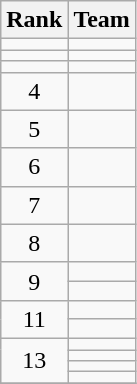<table class="wikitable">
<tr>
<th>Rank</th>
<th>Team</th>
</tr>
<tr>
<td align=center></td>
<td></td>
</tr>
<tr>
<td align=center></td>
<td></td>
</tr>
<tr>
<td align=center></td>
<td></td>
</tr>
<tr>
<td align=center>4</td>
<td></td>
</tr>
<tr>
<td align=center>5</td>
<td></td>
</tr>
<tr>
<td align=center>6</td>
<td></td>
</tr>
<tr>
<td align=center>7</td>
<td></td>
</tr>
<tr>
<td align=center>8</td>
<td></td>
</tr>
<tr>
<td rowspan=2 align=center>9</td>
<td></td>
</tr>
<tr>
<td></td>
</tr>
<tr>
<td rowspan=2 align=center>11</td>
<td></td>
</tr>
<tr>
<td></td>
</tr>
<tr>
<td rowspan=4 align=center>13</td>
<td></td>
</tr>
<tr>
<td></td>
</tr>
<tr>
<td></td>
</tr>
<tr>
<td></td>
</tr>
<tr>
</tr>
</table>
